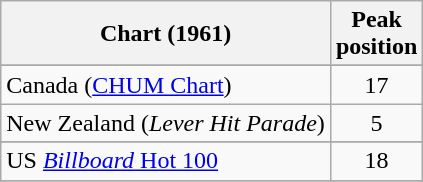<table class="wikitable sortable">
<tr>
<th>Chart (1961)</th>
<th>Peak<br>position</th>
</tr>
<tr>
</tr>
<tr>
</tr>
<tr>
<td>Canada (<a href='#'>CHUM Chart</a>)</td>
<td style="text-align:center;">17</td>
</tr>
<tr>
<td>New Zealand (<em>Lever Hit Parade</em>)</td>
<td style="text-align:center;">5</td>
</tr>
<tr>
</tr>
<tr>
</tr>
<tr>
<td>US <a href='#'><em>Billboard</em> Hot 100</a></td>
<td style="text-align:center;">18</td>
</tr>
<tr>
</tr>
<tr>
</tr>
</table>
